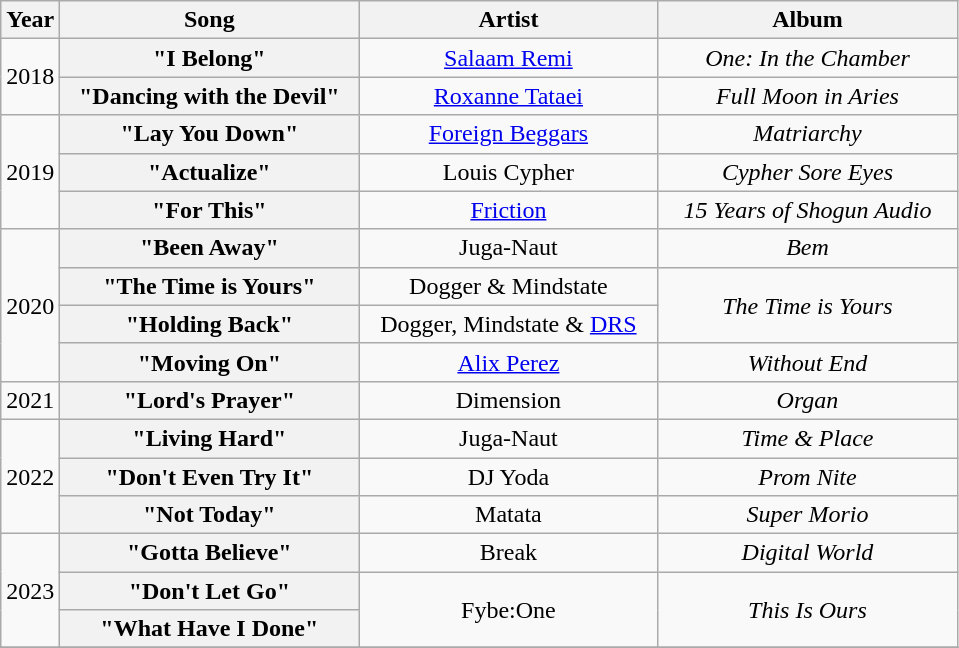<table class="wikitable plainrowheaders" style="text-align:center;">
<tr>
<th scope="col">Year</th>
<th scope="col" style="width:12em;">Song</th>
<th scope="col" style="width:12em;">Artist</th>
<th scope="col" style="width:12em;">Album</th>
</tr>
<tr>
<td rowspan="2">2018</td>
<th scope="row">"I Belong"</th>
<td><a href='#'>Salaam Remi</a></td>
<td><em>One: In the Chamber</em></td>
</tr>
<tr>
<th scope="row">"Dancing with the Devil"</th>
<td><a href='#'>Roxanne Tataei</a></td>
<td><em>Full Moon in Aries</em></td>
</tr>
<tr>
<td rowspan="3">2019</td>
<th scope="row">"Lay You Down"</th>
<td><a href='#'>Foreign Beggars</a></td>
<td><em>Matriarchy</em></td>
</tr>
<tr>
<th scope="row">"Actualize"</th>
<td>Louis Cypher</td>
<td><em>Cypher Sore Eyes</em></td>
</tr>
<tr>
<th scope="row">"For This"</th>
<td><a href='#'>Friction</a></td>
<td><em>15 Years of Shogun Audio</em></td>
</tr>
<tr>
<td rowspan="4">2020</td>
<th scope="row">"Been Away"</th>
<td>Juga-Naut</td>
<td><em>Bem</em></td>
</tr>
<tr>
<th scope="row">"The Time is Yours"</th>
<td>Dogger & Mindstate</td>
<td rowspan="2"><em>The Time is Yours</em></td>
</tr>
<tr>
<th scope="row">"Holding Back"</th>
<td>Dogger, Mindstate & <a href='#'>DRS</a></td>
</tr>
<tr>
<th scope="row">"Moving On"</th>
<td><a href='#'>Alix Perez</a></td>
<td><em>Without End</em></td>
</tr>
<tr>
<td>2021</td>
<th scope="row">"Lord's Prayer"</th>
<td>Dimension</td>
<td><em>Organ</em></td>
</tr>
<tr>
<td rowspan="3">2022</td>
<th scope="row">"Living Hard"</th>
<td>Juga-Naut</td>
<td><em>Time & Place</em></td>
</tr>
<tr>
<th scope="row">"Don't Even Try It"</th>
<td>DJ Yoda</td>
<td><em>Prom Nite</em></td>
</tr>
<tr>
<th scope="row">"Not Today"</th>
<td>Matata</td>
<td><em>Super Morio</em></td>
</tr>
<tr>
<td rowspan="3">2023</td>
<th scope="row">"Gotta Believe"</th>
<td>Break</td>
<td><em>Digital World</em></td>
</tr>
<tr>
<th scope="row">"Don't Let Go"</th>
<td rowspan="2">Fybe:One</td>
<td rowspan="2"><em>This Is Ours</em></td>
</tr>
<tr>
<th scope="row">"What Have I Done"</th>
</tr>
<tr>
</tr>
</table>
